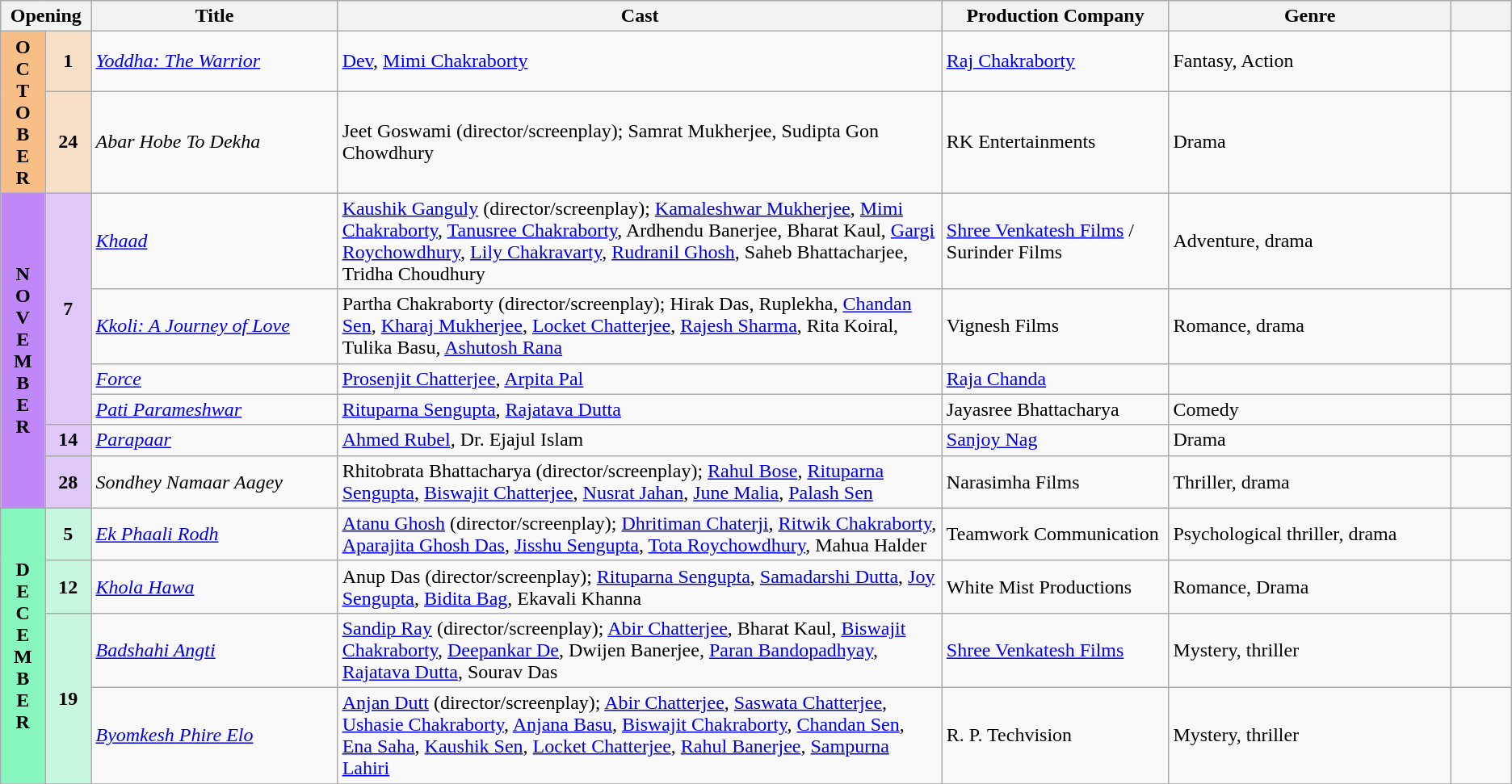<table class="wikitable sortable">
<tr>
<th colspan="2" style="width:6%;">Opening</th>
<th>Title</th>
<th style="width:40%;">Cast</th>
<th style="width:15%;">Production Company</th>
<th>Genre</th>
<th style="width:4%;"></th>
</tr>
<tr>
<th rowspan="2" style="text-align:center; background:#f7bf87;">O<br>C<br>T<br>O<br>B<br>E<br>R</th>
<td rowspan="1" style="text-align:center; background:#f7dfc7;"><strong>1</strong></td>
<td><em><a href='#'>Yoddha: The Warrior</a></em></td>
<td><a href='#'>Dev</a>, <a href='#'>Mimi Chakraborty</a></td>
<td><a href='#'>Raj Chakraborty</a></td>
<td>Fantasy, Action</td>
<td></td>
</tr>
<tr>
<td rowspan="1" style="text-align:center; background:#f7dfc7;"><strong>24</strong></td>
<td><em>Abar Hobe To Dekha</em></td>
<td>Jeet Goswami (director/screenplay); Samrat Mukherjee, Sudipta Gon Chowdhury</td>
<td>RK Entertainments</td>
<td>Drama</td>
<td></td>
</tr>
<tr>
<th rowspan="6" style="text-align:center; background:#bf87f7;">N<br>O<br>V<br>E<br>M<br>B<br>E<br>R</th>
<td rowspan="4" style="text-align:center; background:#dfc7f7;"><strong>7</strong></td>
<td><em><a href='#'>Khaad</a></em></td>
<td><a href='#'>Kaushik Ganguly</a> (director/screenplay); <a href='#'>Kamaleshwar Mukherjee</a>, <a href='#'>Mimi Chakraborty</a>, <a href='#'>Tanusree Chakraborty</a>, Ardhendu Banerjee, Bharat Kaul, <a href='#'>Gargi Roychowdhury</a>, <a href='#'>Lily Chakravarty</a>, <a href='#'>Rudranil Ghosh</a>, Saheb Bhattacharjee, Tridha Choudhury</td>
<td><a href='#'>Shree Venkatesh Films</a> / Surinder Films</td>
<td>Adventure, drama</td>
<td></td>
</tr>
<tr>
<td><em><a href='#'>Kkoli: A Journey of Love</a></em></td>
<td>Partha Chakraborty (director/screenplay); Hirak Das, Ruplekha, <a href='#'>Chandan Sen</a>, <a href='#'>Kharaj Mukherjee</a>, <a href='#'>Locket Chatterjee</a>, <a href='#'>Rajesh Sharma</a>, Rita Koiral, Tulika Basu, <a href='#'>Ashutosh Rana</a></td>
<td>Vignesh Films</td>
<td>Romance, drama</td>
<td></td>
</tr>
<tr>
<td><em><a href='#'>Force</a></em></td>
<td><a href='#'>Prosenjit Chatterjee</a>, <a href='#'>Arpita Pal</a></td>
<td><a href='#'>Raja Chanda</a></td>
<td></td>
<td></td>
</tr>
<tr>
<td><em><a href='#'>Pati Parameshwar</a></em></td>
<td><a href='#'>Rituparna Sengupta</a>, <a href='#'>Rajatava Dutta</a></td>
<td>Jayasree Bhattacharya</td>
<td>Comedy</td>
<td></td>
</tr>
<tr>
<td rowspan="1" style="text-align:center; background:#dfc7f7;"><strong>14</strong></td>
<td><em><a href='#'>Parapaar</a></em></td>
<td><a href='#'>Ahmed Rubel</a>, Dr. Ejajul Islam</td>
<td><a href='#'>Sanjoy Nag</a></td>
<td>Drama</td>
<td></td>
</tr>
<tr>
<td rowspan="1" style="text-align:center; background:#dfc7f7;"><strong>28</strong></td>
<td><em>Sondhey Namaar Aagey</em></td>
<td>Rhitobrata Bhattacharya (director/screenplay); <a href='#'>Rahul Bose</a>, <a href='#'>Rituparna Sengupta</a>, <a href='#'>Biswajit Chatterjee</a>, <a href='#'>Nusrat Jahan</a>, <a href='#'>June Malia</a>, <a href='#'>Palash Sen</a></td>
<td>Narasimha Films</td>
<td>Thriller, drama</td>
<td></td>
</tr>
<tr>
<th rowspan="4" style="text-align:center; background:#87f7bf;">D<br>E<br>C<br>E<br>M<br>B<br>E<br>R</th>
<td rowspan="1" style="text-align:center; background:#c7f7df;"><strong>5</strong></td>
<td><em><a href='#'>Ek Phaali Rodh</a></em></td>
<td><a href='#'>Atanu Ghosh</a> (director/screenplay); <a href='#'>Dhritiman Chaterji</a>, <a href='#'>Ritwik Chakraborty</a>, <a href='#'>Aparajita Ghosh Das</a>, <a href='#'>Jisshu Sengupta</a>, <a href='#'>Tota Roychowdhury</a>, Mahua Halder</td>
<td>Teamwork Communication</td>
<td>Psychological thriller, drama</td>
<td></td>
</tr>
<tr>
<td rowspan="1" style="text-align:center; background:#c7f7df;"><strong>12</strong></td>
<td><em><a href='#'>Khola Hawa</a></em></td>
<td>Anup Das (director/screenplay); <a href='#'>Rituparna Sengupta</a>, <a href='#'>Samadarshi Dutta</a>, <a href='#'>Joy Sengupta</a>, <a href='#'>Bidita Bag</a>, Ekavali Khanna</td>
<td>White Mist Productions</td>
<td>Romance, Drama</td>
<td></td>
</tr>
<tr>
<td rowspan="2" style="text-align:center; background:#c7f7df;"><strong>19</strong></td>
<td><em><a href='#'>Badshahi Angti</a></em></td>
<td><a href='#'>Sandip Ray</a> (director/screenplay); <a href='#'>Abir Chatterjee</a>, Bharat Kaul, <a href='#'>Biswajit Chakraborty</a>, <a href='#'>Deepankar De</a>, Dwijen Banerjee, <a href='#'>Paran Bandopadhyay</a>, <a href='#'>Rajatava Dutta</a>, Sourav Das</td>
<td><a href='#'>Shree Venkatesh Films</a></td>
<td>Mystery, thriller</td>
<td></td>
</tr>
<tr>
<td><em><a href='#'>Byomkesh Phire Elo</a></em></td>
<td><a href='#'>Anjan Dutt</a> (director/screenplay); <a href='#'>Abir Chatterjee</a>, <a href='#'>Saswata Chatterjee</a>, <a href='#'>Ushasie Chakraborty</a>, <a href='#'>Anjana Basu</a>, <a href='#'>Biswajit Chakraborty</a>, <a href='#'>Chandan Sen</a>, <a href='#'>Ena Saha</a>, <a href='#'>Kaushik Sen</a>, <a href='#'>Locket Chatterjee</a>, <a href='#'>Rahul Banerjee</a>, <a href='#'>Sampurna Lahiri</a></td>
<td>R. P. Techvision</td>
<td>Mystery, thriller</td>
<td></td>
</tr>
<tr>
</tr>
</table>
